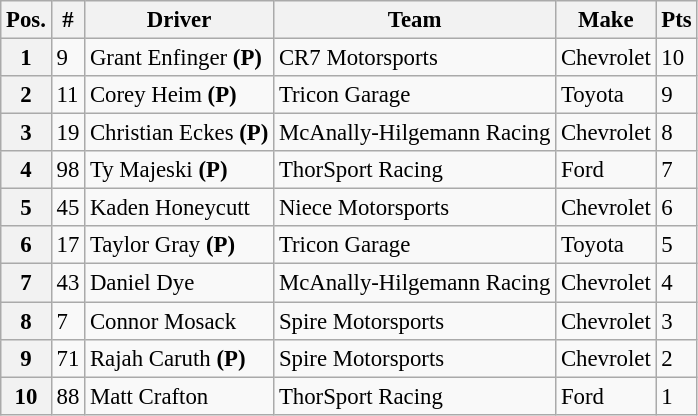<table class="wikitable" style="font-size:95%">
<tr>
<th>Pos.</th>
<th>#</th>
<th>Driver</th>
<th>Team</th>
<th>Make</th>
<th>Pts</th>
</tr>
<tr>
<th>1</th>
<td>9</td>
<td>Grant Enfinger <strong>(P)</strong></td>
<td>CR7 Motorsports</td>
<td>Chevrolet</td>
<td>10</td>
</tr>
<tr>
<th>2</th>
<td>11</td>
<td>Corey Heim <strong>(P)</strong></td>
<td>Tricon Garage</td>
<td>Toyota</td>
<td>9</td>
</tr>
<tr>
<th>3</th>
<td>19</td>
<td>Christian Eckes <strong>(P)</strong></td>
<td>McAnally-Hilgemann Racing</td>
<td>Chevrolet</td>
<td>8</td>
</tr>
<tr>
<th>4</th>
<td>98</td>
<td>Ty Majeski <strong>(P)</strong></td>
<td>ThorSport Racing</td>
<td>Ford</td>
<td>7</td>
</tr>
<tr>
<th>5</th>
<td>45</td>
<td>Kaden Honeycutt</td>
<td>Niece Motorsports</td>
<td>Chevrolet</td>
<td>6</td>
</tr>
<tr>
<th>6</th>
<td>17</td>
<td>Taylor Gray <strong>(P)</strong></td>
<td>Tricon Garage</td>
<td>Toyota</td>
<td>5</td>
</tr>
<tr>
<th>7</th>
<td>43</td>
<td>Daniel Dye</td>
<td>McAnally-Hilgemann Racing</td>
<td>Chevrolet</td>
<td>4</td>
</tr>
<tr>
<th>8</th>
<td>7</td>
<td>Connor Mosack</td>
<td>Spire Motorsports</td>
<td>Chevrolet</td>
<td>3</td>
</tr>
<tr>
<th>9</th>
<td>71</td>
<td>Rajah Caruth <strong>(P)</strong></td>
<td>Spire Motorsports</td>
<td>Chevrolet</td>
<td>2</td>
</tr>
<tr>
<th>10</th>
<td>88</td>
<td>Matt Crafton</td>
<td>ThorSport Racing</td>
<td>Ford</td>
<td>1</td>
</tr>
</table>
